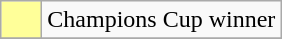<table class="wikitable plainrowheaders">
<tr>
<th scope="row"  style="background:#ff9;" width=20px></th>
<td>Champions Cup winner</td>
</tr>
<tr>
</tr>
</table>
